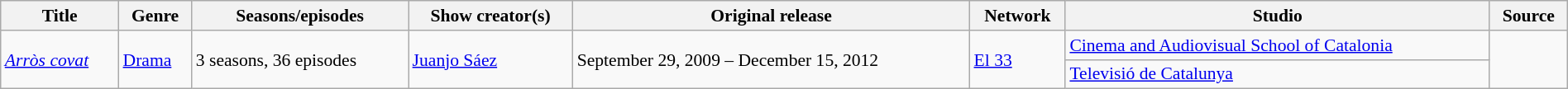<table class="wikitable sortable" style="text-align: left; font-size:90%; width:100%;">
<tr>
<th scope="col">Title</th>
<th scope="col">Genre</th>
<th scope="col">Seasons/episodes</th>
<th scope="col">Show creator(s)</th>
<th scope="col">Original release</th>
<th scope="col">Network</th>
<th scope="col">Studio</th>
<th scope= "col">Source</th>
</tr>
<tr>
<td rowspan="2"><em><a href='#'>Arròs covat</a></em></td>
<td rowspan="2"><a href='#'>Drama</a></td>
<td rowspan="2">3 seasons, 36 episodes</td>
<td rowspan="2"><a href='#'>Juanjo Sáez</a></td>
<td rowspan="2">September 29, 2009 – December 15, 2012</td>
<td rowspan="2"><a href='#'>El 33</a></td>
<td><a href='#'>Cinema and Audiovisual School of Catalonia</a></td>
<td rowspan="2"></td>
</tr>
<tr>
<td><a href='#'>Televisió de Catalunya</a></td>
</tr>
</table>
